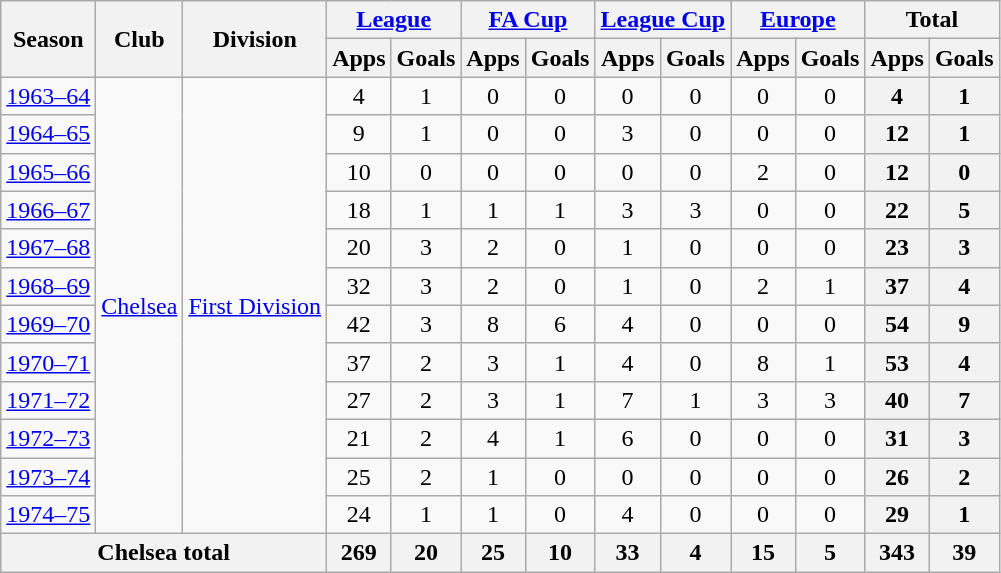<table class="wikitable" style="font-size:100%; text-align: center;">
<tr>
<th rowspan="2">Season</th>
<th rowspan="2">Club</th>
<th rowspan="2">Division</th>
<th colspan="2"><a href='#'>League</a></th>
<th colspan="2"><a href='#'>FA Cup</a></th>
<th colspan="2"><a href='#'>League Cup</a></th>
<th colspan="2"><a href='#'>Europe</a></th>
<th colspan="2">Total</th>
</tr>
<tr>
<th>Apps</th>
<th>Goals</th>
<th>Apps</th>
<th>Goals</th>
<th>Apps</th>
<th>Goals</th>
<th>Apps</th>
<th>Goals</th>
<th>Apps</th>
<th>Goals</th>
</tr>
<tr>
<td><a href='#'>1963–64</a></td>
<td rowspan="12" valign="center"><a href='#'>Chelsea</a></td>
<td rowspan="12" valign="center"><a href='#'>First Division</a></td>
<td>4</td>
<td>1</td>
<td>0</td>
<td>0</td>
<td>0</td>
<td>0</td>
<td>0</td>
<td>0</td>
<th>4</th>
<th>1</th>
</tr>
<tr>
<td><a href='#'>1964–65</a></td>
<td>9</td>
<td>1</td>
<td>0</td>
<td>0</td>
<td>3</td>
<td>0</td>
<td>0</td>
<td>0</td>
<th>12</th>
<th>1</th>
</tr>
<tr>
<td><a href='#'>1965–66</a></td>
<td>10</td>
<td>0</td>
<td>0</td>
<td>0</td>
<td>0</td>
<td>0</td>
<td>2</td>
<td>0</td>
<th>12</th>
<th>0</th>
</tr>
<tr>
<td><a href='#'>1966–67</a></td>
<td>18</td>
<td>1</td>
<td>1</td>
<td>1</td>
<td>3</td>
<td>3</td>
<td>0</td>
<td>0</td>
<th>22</th>
<th>5</th>
</tr>
<tr>
<td><a href='#'>1967–68</a></td>
<td>20</td>
<td>3</td>
<td>2</td>
<td>0</td>
<td>1</td>
<td>0</td>
<td>0</td>
<td>0</td>
<th>23</th>
<th>3</th>
</tr>
<tr>
<td><a href='#'>1968–69</a></td>
<td>32</td>
<td>3</td>
<td>2</td>
<td>0</td>
<td>1</td>
<td>0</td>
<td>2</td>
<td>1</td>
<th>37</th>
<th>4</th>
</tr>
<tr>
<td><a href='#'>1969–70</a></td>
<td>42</td>
<td>3</td>
<td>8</td>
<td>6</td>
<td>4</td>
<td>0</td>
<td>0</td>
<td>0</td>
<th>54</th>
<th>9</th>
</tr>
<tr>
<td><a href='#'>1970–71</a></td>
<td>37</td>
<td>2</td>
<td>3</td>
<td>1</td>
<td>4</td>
<td>0</td>
<td>8</td>
<td>1</td>
<th>53</th>
<th>4</th>
</tr>
<tr>
<td><a href='#'>1971–72</a></td>
<td>27</td>
<td>2</td>
<td>3</td>
<td>1</td>
<td>7</td>
<td>1</td>
<td>3</td>
<td>3</td>
<th>40</th>
<th>7</th>
</tr>
<tr>
<td><a href='#'>1972–73</a></td>
<td>21</td>
<td>2</td>
<td>4</td>
<td>1</td>
<td>6</td>
<td>0</td>
<td>0</td>
<td>0</td>
<th>31</th>
<th>3</th>
</tr>
<tr>
<td><a href='#'>1973–74</a></td>
<td>25</td>
<td>2</td>
<td>1</td>
<td>0</td>
<td>0</td>
<td>0</td>
<td>0</td>
<td>0</td>
<th>26</th>
<th>2</th>
</tr>
<tr>
<td><a href='#'>1974–75</a></td>
<td>24</td>
<td>1</td>
<td>1</td>
<td>0</td>
<td>4</td>
<td>0</td>
<td>0</td>
<td>0</td>
<th>29</th>
<th>1</th>
</tr>
<tr>
<th colspan="3" valign="center">Chelsea total</th>
<th>269</th>
<th>20</th>
<th>25</th>
<th>10</th>
<th>33</th>
<th>4</th>
<th>15</th>
<th>5</th>
<th>343</th>
<th>39</th>
</tr>
</table>
